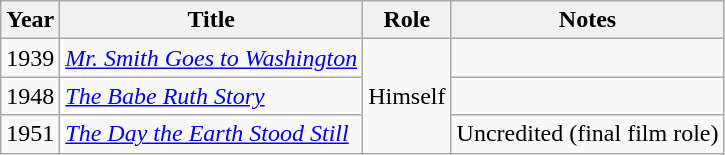<table class="wikitable">
<tr>
<th>Year</th>
<th>Title</th>
<th>Role</th>
<th>Notes</th>
</tr>
<tr>
<td>1939</td>
<td><em><a href='#'>Mr. Smith Goes to Washington</a></em></td>
<td rowspan="3">Himself</td>
<td></td>
</tr>
<tr>
<td>1948</td>
<td><em><a href='#'>The Babe Ruth Story</a></em></td>
<td></td>
</tr>
<tr>
<td>1951</td>
<td><em><a href='#'>The Day the Earth Stood Still</a></em></td>
<td>Uncredited (final film role)</td>
</tr>
</table>
